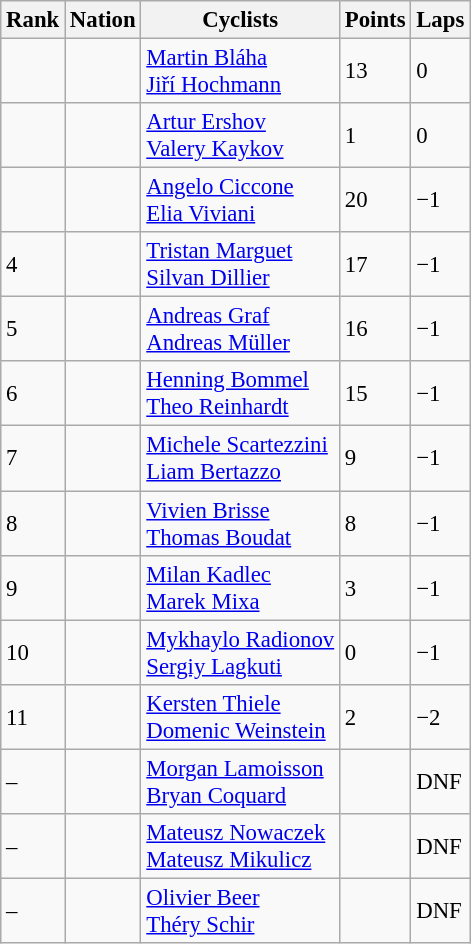<table class="wikitable" style="font-size:95%;">
<tr>
<th>Rank</th>
<th>Nation</th>
<th>Cyclists</th>
<th>Points</th>
<th>Laps</th>
</tr>
<tr>
<td></td>
<td></td>
<td><a href='#'>Martin Bláha</a><br><a href='#'>Jiří Hochmann</a></td>
<td>13</td>
<td>0</td>
</tr>
<tr>
<td></td>
<td></td>
<td><a href='#'>Artur Ershov</a><br><a href='#'>Valery Kaykov</a></td>
<td>1</td>
<td>0</td>
</tr>
<tr>
<td></td>
<td></td>
<td><a href='#'>Angelo Ciccone</a><br><a href='#'>Elia Viviani</a></td>
<td>20</td>
<td>−1</td>
</tr>
<tr>
<td>4</td>
<td></td>
<td><a href='#'>Tristan Marguet</a><br><a href='#'>Silvan Dillier</a></td>
<td>17</td>
<td>−1</td>
</tr>
<tr>
<td>5</td>
<td></td>
<td><a href='#'>Andreas Graf</a><br><a href='#'>Andreas Müller</a></td>
<td>16</td>
<td>−1</td>
</tr>
<tr>
<td>6</td>
<td></td>
<td><a href='#'>Henning Bommel</a><br><a href='#'>Theo Reinhardt</a></td>
<td>15</td>
<td>−1</td>
</tr>
<tr>
<td>7</td>
<td></td>
<td><a href='#'>Michele Scartezzini</a><br><a href='#'>Liam Bertazzo</a></td>
<td>9</td>
<td>−1</td>
</tr>
<tr>
<td>8</td>
<td></td>
<td><a href='#'>Vivien Brisse</a><br><a href='#'>Thomas Boudat</a></td>
<td>8</td>
<td>−1</td>
</tr>
<tr>
<td>9</td>
<td></td>
<td><a href='#'>Milan Kadlec</a><br><a href='#'>Marek Mixa</a></td>
<td>3</td>
<td>−1</td>
</tr>
<tr>
<td>10</td>
<td></td>
<td><a href='#'>Mykhaylo Radionov</a><br><a href='#'>Sergiy Lagkuti</a></td>
<td>0</td>
<td>−1</td>
</tr>
<tr>
<td>11</td>
<td></td>
<td><a href='#'>Kersten Thiele</a><br><a href='#'>Domenic Weinstein</a></td>
<td>2</td>
<td>−2</td>
</tr>
<tr>
<td>–</td>
<td></td>
<td><a href='#'>Morgan Lamoisson</a><br><a href='#'>Bryan Coquard</a></td>
<td></td>
<td>DNF</td>
</tr>
<tr>
<td>–</td>
<td></td>
<td><a href='#'>Mateusz Nowaczek</a><br><a href='#'>Mateusz Mikulicz</a></td>
<td></td>
<td>DNF</td>
</tr>
<tr>
<td>–</td>
<td></td>
<td><a href='#'>Olivier Beer</a><br><a href='#'>Théry Schir</a></td>
<td></td>
<td>DNF</td>
</tr>
</table>
